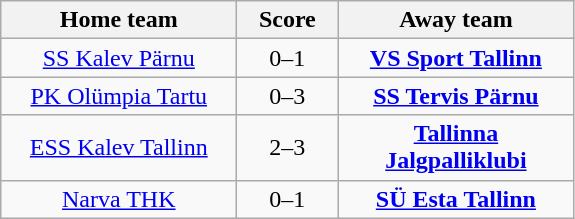<table class="wikitable" style="text-align: center">
<tr>
<th width=150px>Home team</th>
<th width=60px>Score</th>
<th width=150px>Away team</th>
</tr>
<tr>
<td><a href='#'>SS Kalev Pärnu</a></td>
<td>0–1</td>
<td><strong><a href='#'>VS Sport Tallinn</a></strong></td>
</tr>
<tr>
<td><a href='#'>PK Olümpia Tartu</a></td>
<td>0–3</td>
<td><strong><a href='#'>SS Tervis Pärnu</a></strong></td>
</tr>
<tr>
<td><a href='#'>ESS Kalev Tallinn</a></td>
<td>2–3</td>
<td><strong><a href='#'>Tallinna Jalgpalliklubi</a></strong></td>
</tr>
<tr>
<td><a href='#'>Narva THK</a></td>
<td>0–1</td>
<td><strong><a href='#'>SÜ Esta Tallinn</a></strong></td>
</tr>
</table>
